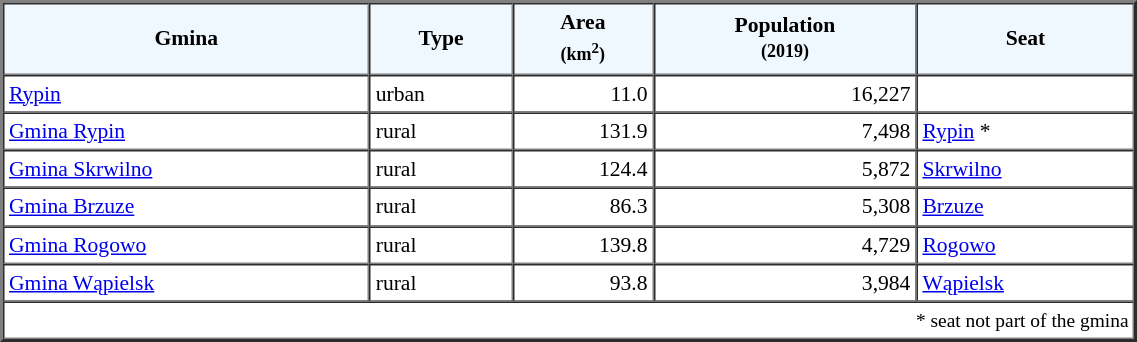<table width="60%" border="2" cellpadding="3" cellspacing="0" style="font-size:90%;line-height:120%;">
<tr bgcolor="F0F8FF">
<td style="text-align:center;"><strong>Gmina</strong></td>
<td style="text-align:center;"><strong>Type</strong></td>
<td style="text-align:center;"><strong>Area<br><small>(km<sup>2</sup>)</small></strong></td>
<td style="text-align:center;"><strong>Population<br><small>(2019)</small></strong></td>
<td style="text-align:center;"><strong>Seat</strong></td>
</tr>
<tr>
<td><a href='#'>Rypin</a></td>
<td>urban</td>
<td style="text-align:right;">11.0</td>
<td style="text-align:right;">16,227</td>
<td> </td>
</tr>
<tr>
<td><a href='#'>Gmina Rypin</a></td>
<td>rural</td>
<td style="text-align:right;">131.9</td>
<td style="text-align:right;">7,498</td>
<td><a href='#'>Rypin</a> *</td>
</tr>
<tr>
<td><a href='#'>Gmina Skrwilno</a></td>
<td>rural</td>
<td style="text-align:right;">124.4</td>
<td style="text-align:right;">5,872</td>
<td><a href='#'>Skrwilno</a></td>
</tr>
<tr>
<td><a href='#'>Gmina Brzuze</a></td>
<td>rural</td>
<td style="text-align:right;">86.3</td>
<td style="text-align:right;">5,308</td>
<td><a href='#'>Brzuze</a></td>
</tr>
<tr>
<td><a href='#'>Gmina Rogowo</a></td>
<td>rural</td>
<td style="text-align:right;">139.8</td>
<td style="text-align:right;">4,729</td>
<td><a href='#'>Rogowo</a></td>
</tr>
<tr>
<td><a href='#'>Gmina Wąpielsk</a></td>
<td>rural</td>
<td style="text-align:right;">93.8</td>
<td style="text-align:right;">3,984</td>
<td><a href='#'>Wąpielsk</a></td>
</tr>
<tr>
<td colspan=5 style="text-align:right;font-size:90%">* seat not part of the gmina</td>
</tr>
<tr>
</tr>
</table>
